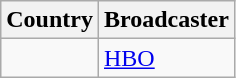<table class="wikitable">
<tr>
<th align=center>Country</th>
<th align=center>Broadcaster</th>
</tr>
<tr>
<td></td>
<td><a href='#'>HBO</a></td>
</tr>
</table>
